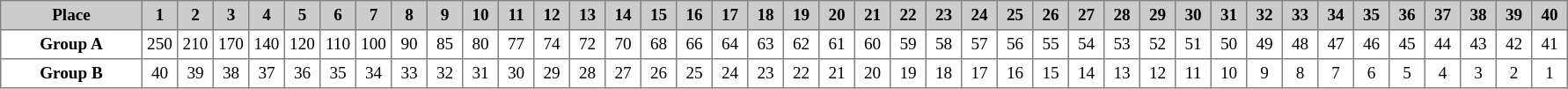<table cellpadding="3" cellspacing="0" border="1" style="background:#white; font-size:80%; border:gray solid 1px; border-collapse:collapse">
<tr style="background:#ccc; text-align:center;">
<th>Place</th>
<th width="20">1</th>
<th width="20">2</th>
<th width="20">3</th>
<th width="20">4</th>
<th width="20">5</th>
<th width="20">6</th>
<th width="20">7</th>
<th width="20">8</th>
<th width="20">9</th>
<th width="20">10</th>
<th width="20">11</th>
<th width="20">12</th>
<th width="20">13</th>
<th width="20">14</th>
<th width="20">15</th>
<th width="20">16</th>
<th width="20">17</th>
<th width="20">18</th>
<th width="20">19</th>
<th width="20">20</th>
<th width="20">21</th>
<th width="20">22</th>
<th width="20">23</th>
<th width="20">24</th>
<th width="20">25</th>
<th width="20">26</th>
<th width="20">27</th>
<th width="20">28</th>
<th width="20">29</th>
<th width="20">30</th>
<th width="20">31</th>
<th width="20">32</th>
<th width="20">33</th>
<th width="20">34</th>
<th width="20">35</th>
<th width="20">36</th>
<th width="20">37</th>
<th width="20">38</th>
<th width="20">39</th>
<th width="20">40</th>
</tr>
<tr align=center>
<th width="100">Group A</th>
<td>250</td>
<td>210</td>
<td>170</td>
<td>140</td>
<td>120</td>
<td>110</td>
<td>100</td>
<td>90</td>
<td>85</td>
<td>80</td>
<td>77</td>
<td>74</td>
<td>72</td>
<td>70</td>
<td>68</td>
<td>66</td>
<td>64</td>
<td>63</td>
<td>62</td>
<td>61</td>
<td>60</td>
<td>59</td>
<td>58</td>
<td>57</td>
<td>56</td>
<td>55</td>
<td>54</td>
<td>53</td>
<td>52</td>
<td>51</td>
<td>50</td>
<td>49</td>
<td>48</td>
<td>47</td>
<td>46</td>
<td>45</td>
<td>44</td>
<td>43</td>
<td>42</td>
<td>41</td>
</tr>
<tr align=center>
<th width="90">Group B</th>
<td>40</td>
<td>39</td>
<td>38</td>
<td>37</td>
<td>36</td>
<td>35</td>
<td>34</td>
<td>33</td>
<td>32</td>
<td>31</td>
<td>30</td>
<td>29</td>
<td>28</td>
<td>27</td>
<td>26</td>
<td>25</td>
<td>24</td>
<td>23</td>
<td>22</td>
<td>21</td>
<td>20</td>
<td>19</td>
<td>18</td>
<td>17</td>
<td>16</td>
<td>15</td>
<td>14</td>
<td>13</td>
<td>12</td>
<td>11</td>
<td>10</td>
<td>9</td>
<td>8</td>
<td>7</td>
<td>6</td>
<td>5</td>
<td>4</td>
<td>3</td>
<td>2</td>
<td>1</td>
</tr>
</table>
